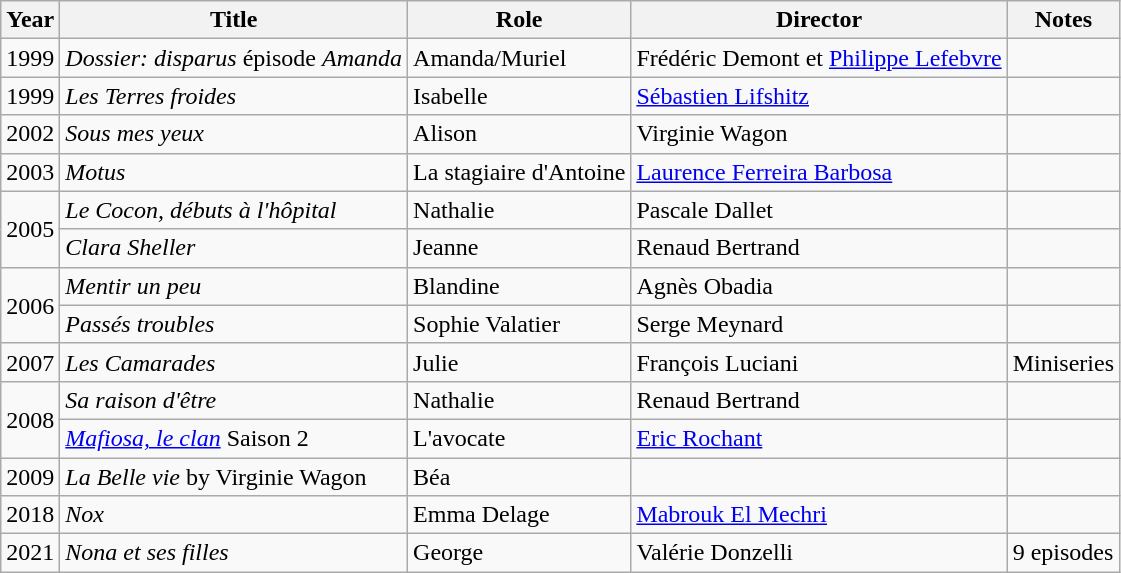<table class="wikitable sortable">
<tr>
<th>Year</th>
<th>Title</th>
<th>Role</th>
<th>Director</th>
<th class="unsortable">Notes</th>
</tr>
<tr>
<td>1999</td>
<td><em>Dossier: disparus</em> épisode <em>Amanda</em></td>
<td>Amanda/Muriel</td>
<td>Frédéric Demont et <a href='#'>Philippe Lefebvre</a></td>
<td></td>
</tr>
<tr>
<td>1999</td>
<td><em>Les Terres froides</em></td>
<td>Isabelle</td>
<td><a href='#'>Sébastien Lifshitz</a></td>
<td></td>
</tr>
<tr>
<td>2002</td>
<td><em>Sous mes yeux</em></td>
<td>Alison</td>
<td>Virginie Wagon</td>
<td></td>
</tr>
<tr>
<td>2003</td>
<td><em>Motus</em></td>
<td>La stagiaire d'Antoine</td>
<td><a href='#'>Laurence Ferreira Barbosa</a></td>
<td></td>
</tr>
<tr>
<td rowspan="2">2005</td>
<td><em>Le Cocon, débuts à l'hôpital</em></td>
<td>Nathalie</td>
<td>Pascale Dallet</td>
<td></td>
</tr>
<tr>
<td><em>Clara Sheller</em></td>
<td>Jeanne</td>
<td>Renaud Bertrand</td>
<td></td>
</tr>
<tr>
<td rowspan="2">2006</td>
<td><em>Mentir un peu</em></td>
<td>Blandine</td>
<td>Agnès Obadia</td>
<td></td>
</tr>
<tr>
<td><em>Passés troubles</em></td>
<td>Sophie Valatier</td>
<td>Serge Meynard</td>
<td></td>
</tr>
<tr>
<td>2007</td>
<td><em>Les Camarades</em></td>
<td>Julie</td>
<td>François Luciani</td>
<td>Miniseries</td>
</tr>
<tr>
<td rowspan="2">2008</td>
<td><em>Sa raison d'être</em></td>
<td>Nathalie</td>
<td>Renaud Bertrand</td>
<td></td>
</tr>
<tr>
<td><a href='#'><em>Mafiosa, le clan</em></a> Saison 2</td>
<td>L'avocate</td>
<td><a href='#'>Eric Rochant</a></td>
<td></td>
</tr>
<tr>
<td>2009</td>
<td><em>La Belle vie</em> by Virginie Wagon</td>
<td>Béa</td>
<td></td>
<td></td>
</tr>
<tr>
<td>2018</td>
<td><em>Nox</em></td>
<td>Emma Delage</td>
<td><a href='#'>Mabrouk El Mechri</a></td>
<td></td>
</tr>
<tr>
<td>2021</td>
<td><em>Nona et ses filles</em></td>
<td>George</td>
<td>Valérie Donzelli</td>
<td>9 episodes</td>
</tr>
</table>
